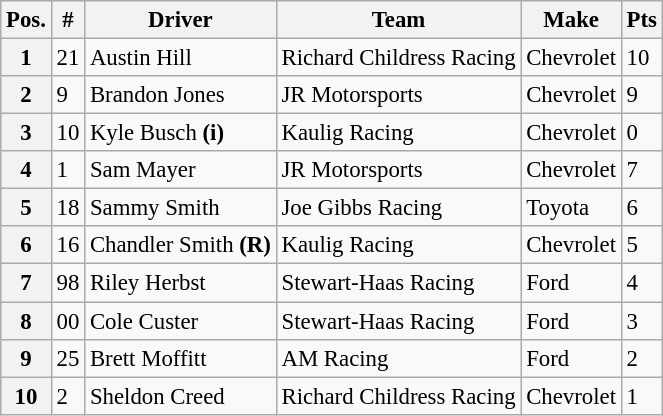<table class="wikitable" style="font-size:95%">
<tr>
<th>Pos.</th>
<th>#</th>
<th>Driver</th>
<th>Team</th>
<th>Make</th>
<th>Pts</th>
</tr>
<tr>
<th>1</th>
<td>21</td>
<td>Austin Hill</td>
<td>Richard Childress Racing</td>
<td>Chevrolet</td>
<td>10</td>
</tr>
<tr>
<th>2</th>
<td>9</td>
<td>Brandon Jones</td>
<td>JR Motorsports</td>
<td>Chevrolet</td>
<td>9</td>
</tr>
<tr>
<th>3</th>
<td>10</td>
<td>Kyle Busch <strong>(i)</strong></td>
<td>Kaulig Racing</td>
<td>Chevrolet</td>
<td>0</td>
</tr>
<tr>
<th>4</th>
<td>1</td>
<td>Sam Mayer</td>
<td>JR Motorsports</td>
<td>Chevrolet</td>
<td>7</td>
</tr>
<tr>
<th>5</th>
<td>18</td>
<td>Sammy Smith</td>
<td>Joe Gibbs Racing</td>
<td>Toyota</td>
<td>6</td>
</tr>
<tr>
<th>6</th>
<td>16</td>
<td>Chandler Smith <strong>(R)</strong></td>
<td>Kaulig Racing</td>
<td>Chevrolet</td>
<td>5</td>
</tr>
<tr>
<th>7</th>
<td>98</td>
<td>Riley Herbst</td>
<td>Stewart-Haas Racing</td>
<td>Ford</td>
<td>4</td>
</tr>
<tr>
<th>8</th>
<td>00</td>
<td>Cole Custer</td>
<td>Stewart-Haas Racing</td>
<td>Ford</td>
<td>3</td>
</tr>
<tr>
<th>9</th>
<td>25</td>
<td>Brett Moffitt</td>
<td>AM Racing</td>
<td>Ford</td>
<td>2</td>
</tr>
<tr>
<th>10</th>
<td>2</td>
<td>Sheldon Creed</td>
<td>Richard Childress Racing</td>
<td>Chevrolet</td>
<td>1</td>
</tr>
</table>
